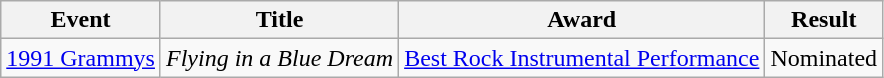<table class="wikitable">
<tr>
<th>Event</th>
<th>Title</th>
<th>Award</th>
<th>Result</th>
</tr>
<tr>
<td><a href='#'>1991 Grammys</a></td>
<td><em>Flying in a Blue Dream</em></td>
<td><a href='#'>Best Rock Instrumental Performance</a></td>
<td align="center">Nominated</td>
</tr>
</table>
